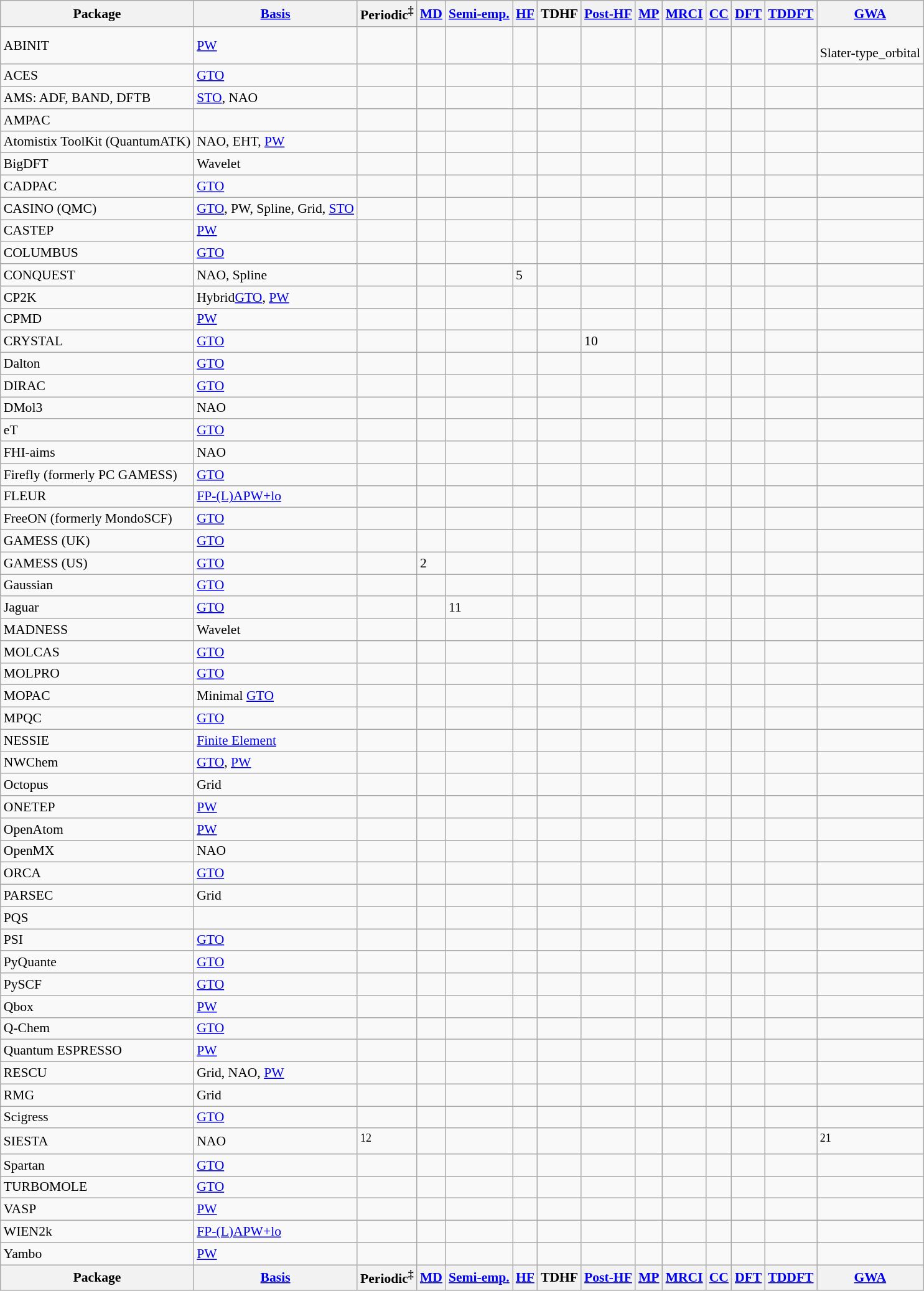<table class="sortable wikitable" style="font-size: 90%;">
<tr>
<th>Package</th>
<th><a href='#'>Basis</a></th>
<th>Periodic<sup>‡</sup></th>
<th><a href='#'>MD</a></th>
<th><a href='#'>Semi-emp.</a></th>
<th><a href='#'>HF</a></th>
<th>TDHF</th>
<th><a href='#'>Post-HF</a></th>
<th><a href='#'>MP</a></th>
<th><a href='#'>MRCI</a></th>
<th><a href='#'>CC</a></th>
<th><a href='#'>DFT</a></th>
<th><a href='#'>TDDFT</a></th>
<th><a href='#'>GWA</a></th>
</tr>
<tr>
<td>ABINIT</td>
<td><a href='#'>PW</a></td>
<td></td>
<td></td>
<td></td>
<td></td>
<td></td>
<td></td>
<td></td>
<td></td>
<td></td>
<td></td>
<td></td>
<td><br>Slater-type_orbital</td>
</tr>
<tr>
<td>ACES </td>
<td><a href='#'>GTO</a></td>
<td></td>
<td></td>
<td></td>
<td></td>
<td></td>
<td></td>
<td></td>
<td></td>
<td></td>
<td></td>
<td></td>
<td></td>
</tr>
<tr>
<td>AMS: ADF, BAND, DFTB</td>
<td><a href='#'>STO</a>, NAO</td>
<td></td>
<td></td>
<td></td>
<td></td>
<td></td>
<td></td>
<td></td>
<td></td>
<td></td>
<td></td>
<td></td>
<td></td>
</tr>
<tr>
<td>AMPAC</td>
<td></td>
<td></td>
<td></td>
<td></td>
<td></td>
<td></td>
<td></td>
<td></td>
<td></td>
<td></td>
<td></td>
<td></td>
<td></td>
</tr>
<tr>
<td>Atomistix ToolKit (QuantumATK)</td>
<td>NAO, EHT, <a href='#'>PW</a></td>
<td></td>
<td></td>
<td></td>
<td></td>
<td></td>
<td></td>
<td></td>
<td></td>
<td></td>
<td></td>
<td></td>
<td></td>
</tr>
<tr>
<td>BigDFT</td>
<td>Wavelet</td>
<td></td>
<td></td>
<td></td>
<td></td>
<td></td>
<td></td>
<td></td>
<td></td>
<td></td>
<td></td>
<td></td>
<td></td>
</tr>
<tr>
<td>CADPAC</td>
<td><a href='#'>GTO</a></td>
<td></td>
<td></td>
<td></td>
<td></td>
<td></td>
<td></td>
<td></td>
<td></td>
<td></td>
<td></td>
<td></td>
<td></td>
</tr>
<tr>
<td>CASINO (QMC)</td>
<td><a href='#'>GTO</a>, PW, Spline, Grid, <a href='#'>STO</a></td>
<td></td>
<td></td>
<td></td>
<td></td>
<td></td>
<td></td>
<td></td>
<td></td>
<td></td>
<td></td>
<td></td>
<td></td>
</tr>
<tr>
<td>CASTEP</td>
<td><a href='#'>PW</a></td>
<td></td>
<td></td>
<td></td>
<td></td>
<td></td>
<td></td>
<td></td>
<td></td>
<td></td>
<td></td>
<td></td>
<td></td>
</tr>
<tr>
<td>COLUMBUS</td>
<td><a href='#'>GTO</a></td>
<td></td>
<td></td>
<td></td>
<td></td>
<td></td>
<td></td>
<td></td>
<td></td>
<td></td>
<td></td>
<td></td>
<td></td>
</tr>
<tr>
<td>CONQUEST</td>
<td>NAO, Spline</td>
<td></td>
<td></td>
<td></td>
<td>5</td>
<td></td>
<td></td>
<td></td>
<td></td>
<td></td>
<td></td>
<td></td>
<td></td>
</tr>
<tr>
<td>CP2K</td>
<td>Hybrid<a href='#'>GTO</a>, <a href='#'>PW</a></td>
<td></td>
<td></td>
<td></td>
<td></td>
<td></td>
<td></td>
<td></td>
<td></td>
<td></td>
<td></td>
<td></td>
<td></td>
</tr>
<tr>
<td>CPMD</td>
<td><a href='#'>PW</a></td>
<td></td>
<td></td>
<td></td>
<td></td>
<td></td>
<td></td>
<td></td>
<td></td>
<td></td>
<td></td>
<td></td>
<td></td>
</tr>
<tr>
<td>CRYSTAL</td>
<td><a href='#'>GTO</a></td>
<td></td>
<td></td>
<td></td>
<td></td>
<td></td>
<td>10</td>
<td></td>
<td></td>
<td></td>
<td></td>
<td></td>
<td></td>
</tr>
<tr>
<td>Dalton</td>
<td><a href='#'>GTO</a></td>
<td></td>
<td></td>
<td></td>
<td></td>
<td></td>
<td></td>
<td></td>
<td></td>
<td></td>
<td></td>
<td></td>
<td></td>
</tr>
<tr>
<td>DIRAC</td>
<td><a href='#'>GTO</a></td>
<td></td>
<td></td>
<td></td>
<td></td>
<td></td>
<td></td>
<td></td>
<td></td>
<td></td>
<td></td>
<td></td>
<td></td>
</tr>
<tr>
<td>DMol3</td>
<td>NAO</td>
<td></td>
<td></td>
<td></td>
<td></td>
<td></td>
<td></td>
<td></td>
<td></td>
<td></td>
<td></td>
<td></td>
<td></td>
</tr>
<tr>
<td>eT</td>
<td><a href='#'>GTO</a></td>
<td></td>
<td></td>
<td></td>
<td></td>
<td></td>
<td></td>
<td></td>
<td></td>
<td></td>
<td></td>
<td></td>
<td></td>
</tr>
<tr>
<td>FHI-aims</td>
<td>NAO</td>
<td></td>
<td></td>
<td></td>
<td></td>
<td></td>
<td></td>
<td></td>
<td></td>
<td></td>
<td></td>
<td></td>
<td></td>
</tr>
<tr>
<td>Firefly (formerly PC GAMESS)</td>
<td><a href='#'>GTO</a></td>
<td></td>
<td></td>
<td></td>
<td></td>
<td></td>
<td></td>
<td></td>
<td></td>
<td></td>
<td></td>
<td></td>
<td></td>
</tr>
<tr>
<td>FLEUR</td>
<td><a href='#'>FP-(L)APW+lo</a></td>
<td></td>
<td></td>
<td></td>
<td></td>
<td></td>
<td></td>
<td></td>
<td></td>
<td></td>
<td></td>
<td></td>
<td></td>
</tr>
<tr>
<td>FreeON (formerly MondoSCF)</td>
<td><a href='#'>GTO</a></td>
<td></td>
<td></td>
<td></td>
<td></td>
<td></td>
<td></td>
<td></td>
<td></td>
<td></td>
<td></td>
<td></td>
<td></td>
</tr>
<tr>
<td>GAMESS (UK)</td>
<td><a href='#'>GTO</a></td>
<td></td>
<td></td>
<td></td>
<td></td>
<td></td>
<td></td>
<td></td>
<td></td>
<td></td>
<td></td>
<td></td>
<td></td>
</tr>
<tr>
<td>GAMESS (US)</td>
<td><a href='#'>GTO</a></td>
<td></td>
<td>2</td>
<td></td>
<td></td>
<td></td>
<td></td>
<td></td>
<td></td>
<td></td>
<td></td>
<td></td>
<td></td>
</tr>
<tr>
<td>Gaussian</td>
<td><a href='#'>GTO</a></td>
<td></td>
<td></td>
<td></td>
<td></td>
<td></td>
<td></td>
<td></td>
<td></td>
<td></td>
<td></td>
<td></td>
<td></td>
</tr>
<tr>
<td>Jaguar</td>
<td><a href='#'>GTO</a></td>
<td></td>
<td></td>
<td>11</td>
<td></td>
<td></td>
<td></td>
<td></td>
<td></td>
<td></td>
<td></td>
<td></td>
<td></td>
</tr>
<tr>
<td>MADNESS</td>
<td>Wavelet</td>
<td></td>
<td></td>
<td></td>
<td></td>
<td></td>
<td></td>
<td></td>
<td></td>
<td></td>
<td></td>
<td></td>
<td></td>
</tr>
<tr>
<td>MOLCAS</td>
<td><a href='#'>GTO</a></td>
<td></td>
<td></td>
<td></td>
<td></td>
<td></td>
<td></td>
<td></td>
<td></td>
<td></td>
<td></td>
<td></td>
<td></td>
</tr>
<tr>
<td>MOLPRO</td>
<td><a href='#'>GTO</a></td>
<td></td>
<td></td>
<td></td>
<td></td>
<td></td>
<td></td>
<td></td>
<td></td>
<td></td>
<td></td>
<td></td>
<td></td>
</tr>
<tr>
<td>MOPAC</td>
<td>Minimal <a href='#'>GTO</a></td>
<td></td>
<td></td>
<td></td>
<td></td>
<td></td>
<td></td>
<td></td>
<td></td>
<td></td>
<td></td>
<td></td>
<td></td>
</tr>
<tr>
<td>MPQC</td>
<td><a href='#'>GTO</a></td>
<td></td>
<td></td>
<td></td>
<td></td>
<td></td>
<td></td>
<td></td>
<td></td>
<td></td>
<td></td>
<td></td>
<td></td>
</tr>
<tr>
<td>NESSIE</td>
<td><a href='#'>Finite Element</a></td>
<td></td>
<td></td>
<td></td>
<td></td>
<td></td>
<td></td>
<td></td>
<td></td>
<td></td>
<td></td>
<td></td>
<td></td>
</tr>
<tr>
<td>NWChem</td>
<td><a href='#'>GTO</a>, <a href='#'>PW</a></td>
<td></td>
<td></td>
<td></td>
<td></td>
<td></td>
<td></td>
<td></td>
<td></td>
<td></td>
<td></td>
<td></td>
<td></td>
</tr>
<tr>
<td>Octopus</td>
<td>Grid</td>
<td></td>
<td></td>
<td></td>
<td></td>
<td></td>
<td></td>
<td></td>
<td></td>
<td></td>
<td></td>
<td></td>
<td></td>
</tr>
<tr>
<td>ONETEP</td>
<td><a href='#'>PW</a></td>
<td></td>
<td></td>
<td></td>
<td></td>
<td></td>
<td></td>
<td></td>
<td></td>
<td></td>
<td></td>
<td></td>
<td></td>
</tr>
<tr>
<td>OpenAtom</td>
<td><a href='#'>PW</a></td>
<td></td>
<td></td>
<td></td>
<td></td>
<td></td>
<td></td>
<td></td>
<td></td>
<td></td>
<td></td>
<td></td>
<td></td>
</tr>
<tr>
<td>OpenMX</td>
<td>NAO</td>
<td></td>
<td></td>
<td></td>
<td></td>
<td></td>
<td></td>
<td></td>
<td></td>
<td></td>
<td></td>
<td></td>
<td></td>
</tr>
<tr>
<td>ORCA</td>
<td><a href='#'>GTO</a></td>
<td></td>
<td></td>
<td></td>
<td></td>
<td></td>
<td></td>
<td></td>
<td></td>
<td></td>
<td></td>
<td></td>
<td></td>
</tr>
<tr>
<td>PARSEC</td>
<td>Grid</td>
<td></td>
<td></td>
<td></td>
<td></td>
<td></td>
<td></td>
<td></td>
<td></td>
<td></td>
<td></td>
<td></td>
<td></td>
</tr>
<tr>
<td>PQS</td>
<td></td>
<td></td>
<td></td>
<td></td>
<td></td>
<td></td>
<td></td>
<td></td>
<td></td>
<td></td>
<td></td>
<td></td>
<td></td>
</tr>
<tr>
<td>PSI</td>
<td><a href='#'>GTO</a></td>
<td></td>
<td></td>
<td></td>
<td></td>
<td></td>
<td></td>
<td></td>
<td></td>
<td></td>
<td></td>
<td></td>
<td></td>
</tr>
<tr>
<td>PyQuante</td>
<td><a href='#'>GTO</a></td>
<td></td>
<td></td>
<td></td>
<td></td>
<td></td>
<td></td>
<td></td>
<td></td>
<td></td>
<td></td>
<td></td>
<td></td>
</tr>
<tr>
<td>PySCF</td>
<td><a href='#'>GTO</a></td>
<td></td>
<td></td>
<td></td>
<td></td>
<td></td>
<td></td>
<td></td>
<td></td>
<td></td>
<td></td>
<td></td>
<td></td>
</tr>
<tr>
<td>Qbox</td>
<td><a href='#'>PW</a></td>
<td></td>
<td></td>
<td></td>
<td></td>
<td></td>
<td></td>
<td></td>
<td></td>
<td></td>
<td></td>
<td></td>
<td></td>
</tr>
<tr>
<td>Q-Chem</td>
<td><a href='#'>GTO</a></td>
<td></td>
<td></td>
<td></td>
<td></td>
<td></td>
<td></td>
<td></td>
<td></td>
<td></td>
<td></td>
<td></td>
<td></td>
</tr>
<tr>
<td>Quantum ESPRESSO</td>
<td><a href='#'>PW</a></td>
<td></td>
<td></td>
<td></td>
<td></td>
<td></td>
<td></td>
<td></td>
<td></td>
<td></td>
<td></td>
<td></td>
<td></td>
</tr>
<tr>
<td>RESCU</td>
<td>Grid, NAO, <a href='#'>PW</a></td>
<td></td>
<td></td>
<td></td>
<td></td>
<td></td>
<td></td>
<td></td>
<td></td>
<td></td>
<td></td>
<td></td>
<td></td>
</tr>
<tr>
<td>RMG</td>
<td>Grid</td>
<td></td>
<td></td>
<td></td>
<td></td>
<td></td>
<td></td>
<td></td>
<td></td>
<td></td>
<td></td>
<td></td>
<td></td>
</tr>
<tr>
<td>Scigress</td>
<td><a href='#'>GTO</a></td>
<td></td>
<td></td>
<td></td>
<td></td>
<td></td>
<td></td>
<td></td>
<td></td>
<td></td>
<td></td>
<td></td>
<td></td>
</tr>
<tr>
<td>SIESTA</td>
<td>NAO</td>
<td><sup>12</sup></td>
<td></td>
<td></td>
<td></td>
<td></td>
<td></td>
<td></td>
<td></td>
<td></td>
<td></td>
<td></td>
<td><sup>21</sup></td>
</tr>
<tr>
<td>Spartan</td>
<td><a href='#'>GTO</a></td>
<td></td>
<td></td>
<td></td>
<td></td>
<td></td>
<td></td>
<td></td>
<td></td>
<td></td>
<td></td>
<td></td>
<td></td>
</tr>
<tr>
<td>TURBOMOLE</td>
<td><a href='#'>GTO</a></td>
<td></td>
<td></td>
<td></td>
<td></td>
<td></td>
<td></td>
<td></td>
<td></td>
<td></td>
<td></td>
<td></td>
<td></td>
</tr>
<tr>
<td>VASP</td>
<td><a href='#'>PW</a></td>
<td></td>
<td></td>
<td></td>
<td></td>
<td></td>
<td></td>
<td></td>
<td></td>
<td></td>
<td></td>
<td></td>
<td></td>
</tr>
<tr>
<td>WIEN2k</td>
<td><a href='#'>FP-(L)APW+lo</a></td>
<td></td>
<td></td>
<td></td>
<td></td>
<td></td>
<td></td>
<td></td>
<td></td>
<td></td>
<td></td>
<td></td>
<td></td>
</tr>
<tr>
<td>Yambo</td>
<td><a href='#'>PW</a></td>
<td></td>
<td></td>
<td></td>
<td></td>
<td></td>
<td></td>
<td></td>
<td></td>
<td></td>
<td></td>
<td></td>
<td></td>
</tr>
<tr>
<th>Package</th>
<th><a href='#'>Basis</a></th>
<th>Periodic<sup>‡</sup></th>
<th><a href='#'>MD</a></th>
<th><a href='#'>Semi-emp.</a></th>
<th><a href='#'>HF</a></th>
<th>TDHF</th>
<th><a href='#'>Post-HF</a></th>
<th><a href='#'>MP</a></th>
<th><a href='#'>MRCI</a></th>
<th><a href='#'>CC</a></th>
<th><a href='#'>DFT</a></th>
<th><a href='#'>TDDFT</a></th>
<th><a href='#'>GWA</a></th>
</tr>
</table>
